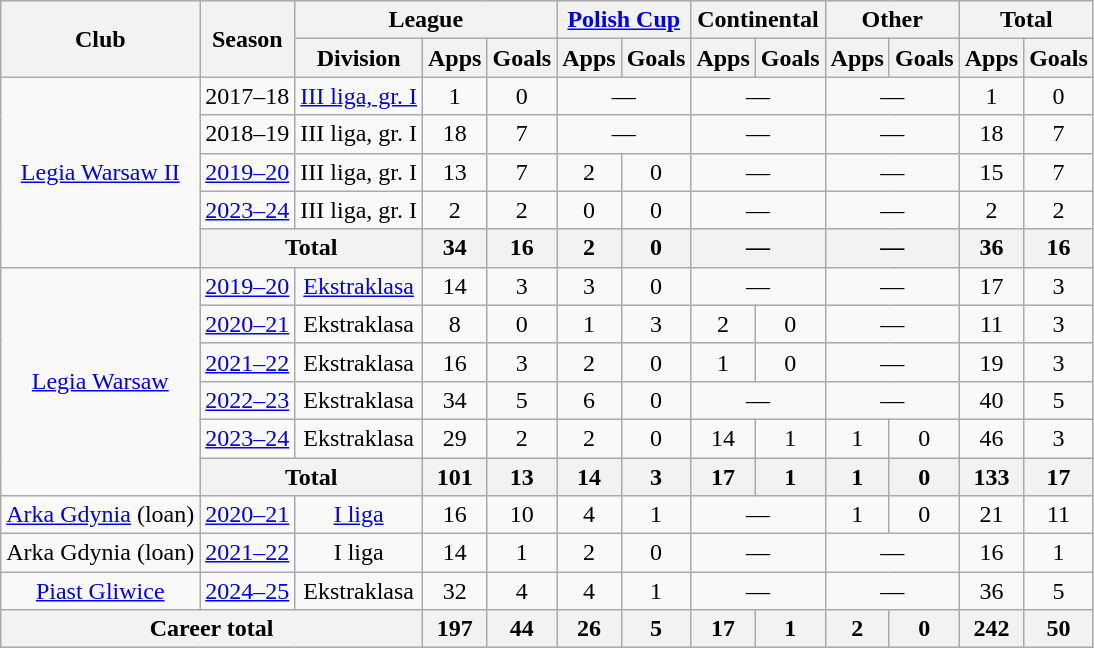<table class="wikitable" style="text-align: center;">
<tr>
<th rowspan="2">Club</th>
<th rowspan="2">Season</th>
<th colspan="3">League</th>
<th colspan="2"><a href='#'>Polish Cup</a></th>
<th colspan="2">Continental</th>
<th colspan="2">Other</th>
<th colspan="2">Total</th>
</tr>
<tr>
<th>Division</th>
<th>Apps</th>
<th>Goals</th>
<th>Apps</th>
<th>Goals</th>
<th>Apps</th>
<th>Goals</th>
<th>Apps</th>
<th>Goals</th>
<th>Apps</th>
<th>Goals</th>
</tr>
<tr>
<td rowspan="5"><a href='#'>Legia Warsaw II</a></td>
<td>2017–18</td>
<td><a href='#'>III liga, gr. I</a></td>
<td>1</td>
<td>0</td>
<td colspan="2">—</td>
<td colspan="2">—</td>
<td colspan="2">—</td>
<td>1</td>
<td>0</td>
</tr>
<tr>
<td>2018–19</td>
<td>III liga, gr. I</td>
<td>18</td>
<td>7</td>
<td colspan="2">—</td>
<td colspan="2">—</td>
<td colspan="2">—</td>
<td>18</td>
<td>7</td>
</tr>
<tr>
<td><a href='#'>2019–20</a></td>
<td>III liga, gr. I</td>
<td>13</td>
<td>7</td>
<td>2</td>
<td>0</td>
<td colspan="2">—</td>
<td colspan="2">—</td>
<td>15</td>
<td>7</td>
</tr>
<tr>
<td><a href='#'>2023–24</a></td>
<td>III liga, gr. I</td>
<td>2</td>
<td>2</td>
<td>0</td>
<td>0</td>
<td colspan="2">—</td>
<td colspan="2">—</td>
<td>2</td>
<td>2</td>
</tr>
<tr>
<th colspan="2">Total</th>
<th>34</th>
<th>16</th>
<th>2</th>
<th>0</th>
<th colspan="2">—</th>
<th colspan="2">—</th>
<th>36</th>
<th>16</th>
</tr>
<tr>
<td rowspan="6"><a href='#'>Legia Warsaw</a></td>
<td><a href='#'>2019–20</a></td>
<td><a href='#'>Ekstraklasa</a></td>
<td>14</td>
<td>3</td>
<td>3</td>
<td>0</td>
<td colspan="2">—</td>
<td colspan="2">—</td>
<td>17</td>
<td>3</td>
</tr>
<tr>
<td><a href='#'>2020–21</a></td>
<td>Ekstraklasa</td>
<td>8</td>
<td>0</td>
<td>1</td>
<td>3</td>
<td>2</td>
<td>0</td>
<td colspan="2">—</td>
<td>11</td>
<td>3</td>
</tr>
<tr>
<td><a href='#'>2021–22</a></td>
<td>Ekstraklasa</td>
<td>16</td>
<td>3</td>
<td>2</td>
<td>0</td>
<td>1</td>
<td>0</td>
<td colspan="2">—</td>
<td>19</td>
<td>3</td>
</tr>
<tr>
<td><a href='#'>2022–23</a></td>
<td>Ekstraklasa</td>
<td>34</td>
<td>5</td>
<td>6</td>
<td>0</td>
<td colspan="2">—</td>
<td colspan="2">—</td>
<td>40</td>
<td>5</td>
</tr>
<tr>
<td><a href='#'>2023–24</a></td>
<td>Ekstraklasa</td>
<td>29</td>
<td>2</td>
<td>2</td>
<td>0</td>
<td>14</td>
<td>1</td>
<td>1</td>
<td>0</td>
<td>46</td>
<td>3</td>
</tr>
<tr>
<th colspan="2">Total</th>
<th>101</th>
<th>13</th>
<th>14</th>
<th>3</th>
<th>17</th>
<th>1</th>
<th>1</th>
<th>0</th>
<th>133</th>
<th>17</th>
</tr>
<tr>
<td><a href='#'>Arka Gdynia</a> (loan)</td>
<td><a href='#'>2020–21</a></td>
<td><a href='#'>I liga</a></td>
<td>16</td>
<td>10</td>
<td>4</td>
<td>1</td>
<td colspan="2">—</td>
<td>1</td>
<td>0</td>
<td>21</td>
<td>11</td>
</tr>
<tr>
<td>Arka Gdynia (loan)</td>
<td><a href='#'>2021–22</a></td>
<td>I liga</td>
<td>14</td>
<td>1</td>
<td>2</td>
<td>0</td>
<td colspan="2">—</td>
<td colspan="2">—</td>
<td>16</td>
<td>1</td>
</tr>
<tr>
<td><a href='#'>Piast Gliwice</a></td>
<td><a href='#'>2024–25</a></td>
<td>Ekstraklasa</td>
<td>32</td>
<td>4</td>
<td>4</td>
<td>1</td>
<td colspan="2">—</td>
<td colspan="2">—</td>
<td>36</td>
<td>5</td>
</tr>
<tr>
<th colspan="3">Career total</th>
<th>197</th>
<th>44</th>
<th>26</th>
<th>5</th>
<th>17</th>
<th>1</th>
<th>2</th>
<th>0</th>
<th>242</th>
<th>50</th>
</tr>
</table>
